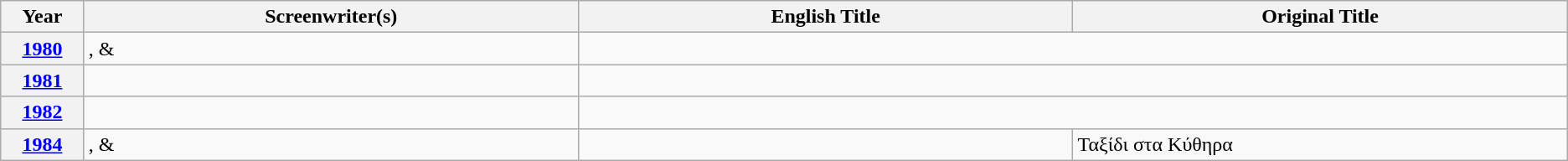<table class="wikitable unsortable">
<tr>
<th scope="col" style="width:1%;">Year</th>
<th scope="col" style="width:10%;">Screenwriter(s)</th>
<th scope="col" style="width:10%;">English Title</th>
<th scope="col" style="width:10%;" class="unsortable">Original Title</th>
</tr>
<tr>
<th style="text-align:center;"><a href='#'>1980</a></th>
<td>,  &  </td>
<td colspan="2"></td>
</tr>
<tr>
<th style="text-align:center;"><a href='#'>1981</a></th>
<td></td>
<td colspan="2"></td>
</tr>
<tr>
<th style="text-align:center;"><a href='#'>1982</a></th>
<td></td>
<td colspan="2"></td>
</tr>
<tr>
<th style="text-align:center;"><a href='#'>1984</a></th>
<td>,  &  </td>
<td></td>
<td>Ταξίδι στα Κύθηρα</td>
</tr>
</table>
